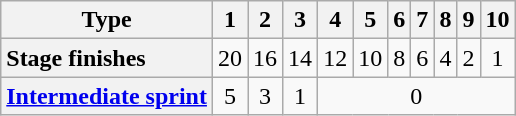<table class="wikitable plainrowheaders floatright" style="text-align: center;">
<tr>
<th scope="col">Type</th>
<th scope="col">1</th>
<th scope="col">2</th>
<th scope="col">3</th>
<th scope="col">4</th>
<th scope="col">5</th>
<th scope="col">6</th>
<th scope="col">7</th>
<th scope="col">8</th>
<th scope="col">9</th>
<th scope="col">10</th>
</tr>
<tr>
<th scope="row" style="text-align:left;">Stage finishes</th>
<td>20</td>
<td>16</td>
<td>14</td>
<td>12</td>
<td>10</td>
<td>8</td>
<td>6</td>
<td>4</td>
<td>2</td>
<td>1</td>
</tr>
<tr>
<th scope="row" style="text-align:left;"> <a href='#'>Intermediate sprint</a></th>
<td>5</td>
<td>3</td>
<td>1</td>
<td colspan="7">0</td>
</tr>
</table>
